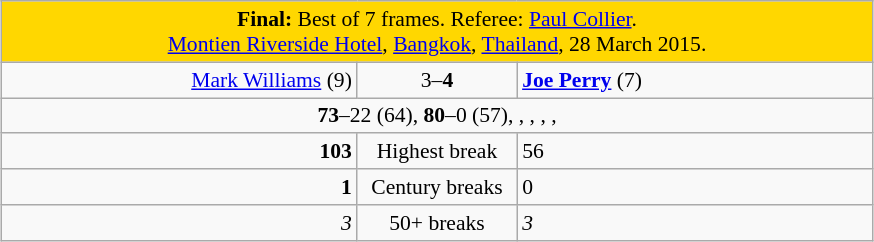<table class="wikitable" style="font-size: 90%; margin: 1em auto 1em auto;">
<tr>
<td colspan="3" align="center" bgcolor="#ffd700"><strong>Final:</strong> Best of 7 frames. Referee: <a href='#'>Paul Collier</a>.<br><a href='#'>Montien Riverside Hotel</a>, <a href='#'>Bangkok</a>, <a href='#'>Thailand</a>, 28 March 2015.</td>
</tr>
<tr>
<td width="230" align="right"><a href='#'>Mark Williams</a> (9)<br></td>
<td width="100" align="center">3–<strong>4</strong></td>
<td width="230"><strong><a href='#'>Joe Perry</a></strong> (7)<br></td>
</tr>
<tr>
<td colspan="3" align="center" style="font-size: 100%"><strong>73</strong>–22 (64), <strong>80</strong>–0 (57), , , , , </td>
</tr>
<tr>
<td align="right"><strong>103</strong></td>
<td align="center">Highest break</td>
<td>56</td>
</tr>
<tr>
<td align="right"><strong>1</strong></td>
<td align="center">Century breaks</td>
<td>0</td>
</tr>
<tr>
<td align="right"><em>3</em></td>
<td align="center">50+ breaks</td>
<td><em>3</em></td>
</tr>
</table>
